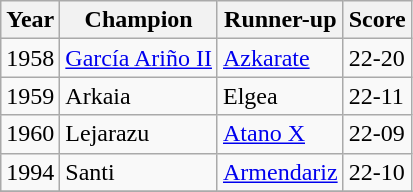<table class="wikitable">
<tr>
<th>Year</th>
<th>Champion</th>
<th>Runner-up</th>
<th>Score</th>
</tr>
<tr>
<td>1958</td>
<td><a href='#'>García Ariño II</a></td>
<td><a href='#'>Azkarate</a></td>
<td>22-20</td>
</tr>
<tr>
<td>1959</td>
<td>Arkaia</td>
<td>Elgea</td>
<td>22-11</td>
</tr>
<tr>
<td>1960</td>
<td>Lejarazu</td>
<td><a href='#'>Atano X</a></td>
<td>22-09</td>
</tr>
<tr>
<td>1994</td>
<td>Santi</td>
<td><a href='#'>Armendariz</a></td>
<td>22-10</td>
</tr>
<tr>
</tr>
</table>
